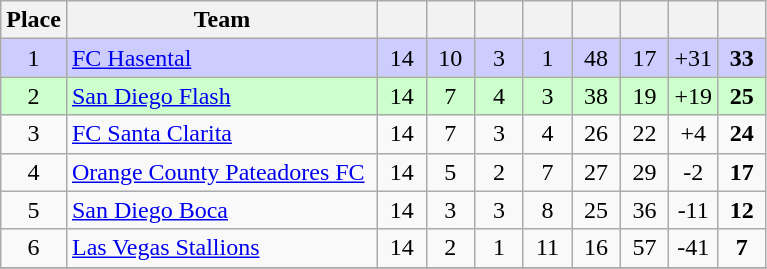<table class="wikitable" style="text-align: center;">
<tr>
<th>Place</th>
<th width="200">Team</th>
<th width="25"></th>
<th width="25"></th>
<th width="25"></th>
<th width="25"></th>
<th width="25"></th>
<th width="25"></th>
<th width="25"></th>
<th width="25"></th>
</tr>
<tr bgcolor=#ccccff>
<td>1</td>
<td align=left><a href='#'>FC Hasental</a></td>
<td>14</td>
<td>10</td>
<td>3</td>
<td>1</td>
<td>48</td>
<td>17</td>
<td>+31</td>
<td><strong>33</strong></td>
</tr>
<tr bgcolor=#ccffcc>
<td>2</td>
<td align=left><a href='#'>San Diego Flash</a></td>
<td>14</td>
<td>7</td>
<td>4</td>
<td>3</td>
<td>38</td>
<td>19</td>
<td>+19</td>
<td><strong>25</strong></td>
</tr>
<tr>
<td>3</td>
<td align=left><a href='#'>FC Santa Clarita</a></td>
<td>14</td>
<td>7</td>
<td>3</td>
<td>4</td>
<td>26</td>
<td>22</td>
<td>+4</td>
<td><strong>24</strong></td>
</tr>
<tr>
<td>4</td>
<td align=left><a href='#'>Orange County Pateadores FC</a></td>
<td>14</td>
<td>5</td>
<td>2</td>
<td>7</td>
<td>27</td>
<td>29</td>
<td>-2</td>
<td><strong>17</strong></td>
</tr>
<tr>
<td>5</td>
<td align=left><a href='#'>San Diego Boca</a></td>
<td>14</td>
<td>3</td>
<td>3</td>
<td>8</td>
<td>25</td>
<td>36</td>
<td>-11</td>
<td><strong>12</strong></td>
</tr>
<tr>
<td>6</td>
<td align=left><a href='#'>Las Vegas Stallions</a></td>
<td>14</td>
<td>2</td>
<td>1</td>
<td>11</td>
<td>16</td>
<td>57</td>
<td>-41</td>
<td><strong>7</strong></td>
</tr>
<tr>
</tr>
</table>
